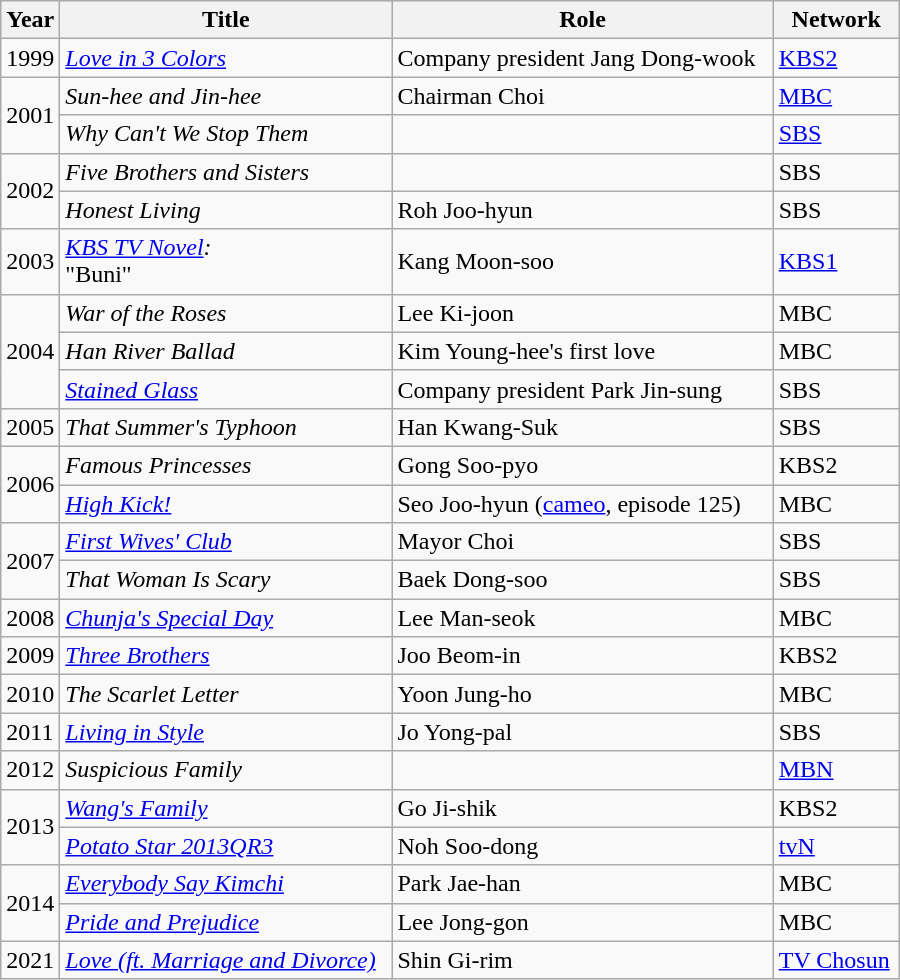<table class="wikitable" style="width:600px">
<tr>
<th width=10>Year</th>
<th>Title</th>
<th>Role</th>
<th>Network</th>
</tr>
<tr>
<td>1999</td>
<td><em><a href='#'>Love in 3 Colors</a></em></td>
<td>Company president Jang Dong-wook</td>
<td><a href='#'>KBS2</a></td>
</tr>
<tr>
<td rowspan=2>2001</td>
<td><em>Sun-hee and Jin-hee</em></td>
<td>Chairman Choi</td>
<td><a href='#'>MBC</a></td>
</tr>
<tr>
<td><em>Why Can't We Stop Them</em></td>
<td></td>
<td><a href='#'>SBS</a></td>
</tr>
<tr>
<td rowspan=2>2002</td>
<td><em>Five Brothers and Sisters</em></td>
<td></td>
<td>SBS</td>
</tr>
<tr>
<td><em>Honest Living</em></td>
<td>Roh Joo-hyun</td>
<td>SBS</td>
</tr>
<tr>
<td>2003</td>
<td><em><a href='#'>KBS TV Novel</a>:</em><br> "Buni"</td>
<td>Kang Moon-soo</td>
<td><a href='#'>KBS1</a></td>
</tr>
<tr>
<td rowspan=3>2004</td>
<td><em>War of the Roses</em></td>
<td>Lee Ki-joon</td>
<td>MBC</td>
</tr>
<tr>
<td><em>Han River Ballad</em></td>
<td>Kim Young-hee's first love</td>
<td>MBC</td>
</tr>
<tr>
<td><em><a href='#'>Stained Glass</a></em></td>
<td>Company president Park Jin-sung</td>
<td>SBS</td>
</tr>
<tr>
<td>2005</td>
<td><em>That Summer's Typhoon</em></td>
<td>Han Kwang-Suk</td>
<td>SBS</td>
</tr>
<tr>
<td rowspan=2>2006</td>
<td><em>Famous Princesses</em></td>
<td>Gong Soo-pyo</td>
<td>KBS2</td>
</tr>
<tr>
<td><em><a href='#'>High Kick!</a></em></td>
<td>Seo Joo-hyun (<a href='#'>cameo</a>, episode 125)</td>
<td>MBC</td>
</tr>
<tr>
<td rowspan=2>2007</td>
<td><em><a href='#'>First Wives' Club</a></em></td>
<td>Mayor Choi</td>
<td>SBS</td>
</tr>
<tr>
<td><em>That Woman Is Scary</em></td>
<td>Baek Dong-soo</td>
<td>SBS</td>
</tr>
<tr>
<td>2008</td>
<td><em><a href='#'>Chunja's Special Day</a></em></td>
<td>Lee Man-seok</td>
<td>MBC</td>
</tr>
<tr>
<td>2009</td>
<td><em><a href='#'>Three Brothers</a></em></td>
<td>Joo Beom-in</td>
<td>KBS2</td>
</tr>
<tr>
<td>2010</td>
<td><em>The Scarlet Letter</em></td>
<td>Yoon Jung-ho</td>
<td>MBC</td>
</tr>
<tr>
<td>2011</td>
<td><em><a href='#'>Living in Style</a></em></td>
<td>Jo Yong-pal</td>
<td>SBS</td>
</tr>
<tr>
<td>2012</td>
<td><em>Suspicious Family</em></td>
<td></td>
<td><a href='#'>MBN</a></td>
</tr>
<tr>
<td rowspan=2>2013</td>
<td><em><a href='#'>Wang's Family</a></em></td>
<td>Go Ji-shik</td>
<td>KBS2</td>
</tr>
<tr>
<td><em><a href='#'>Potato Star 2013QR3</a></em></td>
<td>Noh Soo-dong</td>
<td><a href='#'>tvN</a></td>
</tr>
<tr>
<td rowspan=2>2014</td>
<td><em><a href='#'>Everybody Say Kimchi</a></em></td>
<td>Park Jae-han</td>
<td>MBC</td>
</tr>
<tr>
<td><em><a href='#'>Pride and Prejudice</a></em></td>
<td>Lee Jong-gon</td>
<td>MBC</td>
</tr>
<tr>
<td>2021</td>
<td><em><a href='#'>Love (ft. Marriage and Divorce)</a></em></td>
<td>Shin Gi-rim</td>
<td><a href='#'>TV Chosun</a></td>
</tr>
</table>
